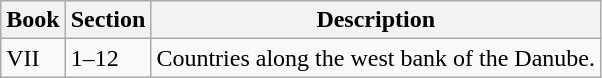<table class="wikitable" style="max-width:45em;">
<tr>
<th>Book</th>
<th>Section</th>
<th>Description</th>
</tr>
<tr>
<td rowspan="1">VII</td>
<td>1–12</td>
<td>Countries along the west bank of the Danube.</td>
</tr>
</table>
